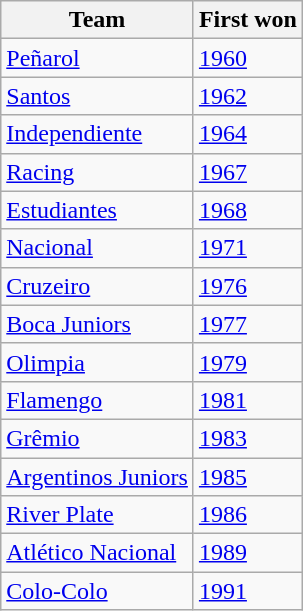<table class="wikitable">
<tr>
<th>Team</th>
<th>First won</th>
</tr>
<tr>
<td> <a href='#'>Peñarol</a></td>
<td><a href='#'>1960</a></td>
</tr>
<tr>
<td> <a href='#'>Santos</a></td>
<td><a href='#'>1962</a></td>
</tr>
<tr>
<td> <a href='#'>Independiente</a></td>
<td><a href='#'>1964</a></td>
</tr>
<tr>
<td> <a href='#'>Racing</a></td>
<td><a href='#'>1967</a></td>
</tr>
<tr>
<td> <a href='#'>Estudiantes</a></td>
<td><a href='#'>1968</a></td>
</tr>
<tr>
<td> <a href='#'>Nacional</a></td>
<td><a href='#'>1971</a></td>
</tr>
<tr>
<td> <a href='#'>Cruzeiro</a></td>
<td><a href='#'>1976</a></td>
</tr>
<tr>
<td> <a href='#'>Boca Juniors</a></td>
<td><a href='#'>1977</a></td>
</tr>
<tr>
<td> <a href='#'>Olimpia</a></td>
<td><a href='#'>1979</a></td>
</tr>
<tr>
<td> <a href='#'>Flamengo</a></td>
<td><a href='#'>1981</a></td>
</tr>
<tr>
<td> <a href='#'>Grêmio</a></td>
<td><a href='#'>1983</a></td>
</tr>
<tr>
<td> <a href='#'>Argentinos Juniors</a></td>
<td><a href='#'>1985</a></td>
</tr>
<tr>
<td> <a href='#'>River Plate</a></td>
<td><a href='#'>1986</a></td>
</tr>
<tr>
<td> <a href='#'>Atlético Nacional</a></td>
<td><a href='#'>1989</a></td>
</tr>
<tr>
<td> <a href='#'>Colo-Colo</a></td>
<td><a href='#'>1991</a></td>
</tr>
</table>
